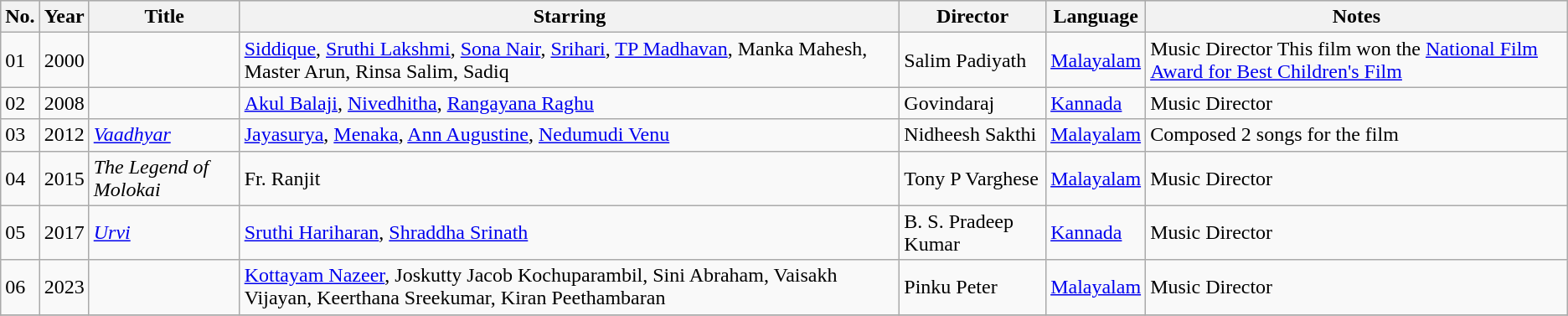<table class="wikitable">
<tr style="background:#ccc; text-align:center;">
<th>No.</th>
<th>Year</th>
<th>Title</th>
<th>Starring</th>
<th>Director</th>
<th>Language</th>
<th>Notes</th>
</tr>
<tr>
<td>01</td>
<td>2000</td>
<td><em></em></td>
<td><a href='#'>Siddique</a>, <a href='#'>Sruthi Lakshmi</a>, <a href='#'>Sona Nair</a>, <a href='#'>Srihari</a>, <a href='#'>TP Madhavan</a>, Manka Mahesh, Master Arun, Rinsa Salim, Sadiq</td>
<td>Salim Padiyath</td>
<td><a href='#'>Malayalam</a></td>
<td>Music Director This film won the <a href='#'>National Film Award for Best Children's Film</a></td>
</tr>
<tr>
<td>02</td>
<td>2008</td>
<td><em></em></td>
<td><a href='#'>Akul Balaji</a>, <a href='#'>Nivedhitha</a>, <a href='#'>Rangayana Raghu</a></td>
<td>Govindaraj</td>
<td><a href='#'>Kannada</a></td>
<td>Music Director</td>
</tr>
<tr>
<td>03</td>
<td>2012</td>
<td><em><a href='#'>Vaadhyar</a></em></td>
<td><a href='#'>Jayasurya</a>, <a href='#'>Menaka</a>, <a href='#'>Ann Augustine</a>, <a href='#'>Nedumudi Venu</a></td>
<td>Nidheesh Sakthi</td>
<td><a href='#'>Malayalam</a></td>
<td>Composed 2 songs for the film</td>
</tr>
<tr>
<td>04</td>
<td>2015</td>
<td><em>The Legend of Molokai</em></td>
<td>Fr. Ranjit</td>
<td>Tony P Varghese</td>
<td><a href='#'>Malayalam</a></td>
<td>Music Director</td>
</tr>
<tr>
<td>05</td>
<td>2017</td>
<td><em><a href='#'>Urvi</a></em></td>
<td><a href='#'>Sruthi Hariharan</a>, <a href='#'>Shraddha Srinath</a></td>
<td>B. S. Pradeep Kumar</td>
<td><a href='#'>Kannada</a></td>
<td>Music Director</td>
</tr>
<tr>
<td>06</td>
<td>2023</td>
<td></td>
<td><a href='#'>Kottayam Nazeer</a>, Joskutty Jacob Kochuparambil, Sini Abraham, Vaisakh Vijayan, Keerthana Sreekumar, Kiran Peethambaran</td>
<td>Pinku Peter</td>
<td><a href='#'>Malayalam</a></td>
<td>Music Director</td>
</tr>
<tr>
</tr>
</table>
